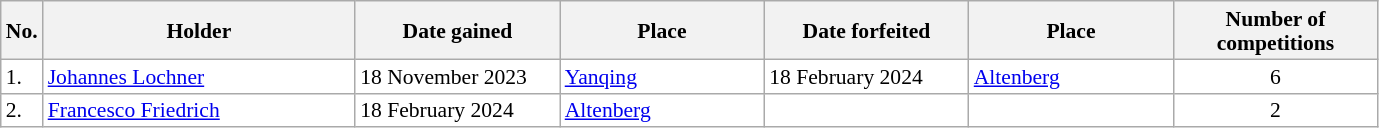<table class="wikitable plainrowheaders" style="background:#fff; font-size:90%; line-height:16px; border:grey solid 1px; border-collapse:collapse;">
<tr>
<th style="width:1em">No.</th>
<th style="width:14em">Holder</th>
<th style="width:9em">Date gained</th>
<th style="width:9em">Place</th>
<th style="width:9em">Date forfeited</th>
<th style="width:9em">Place</th>
<th style="width:9em">Number of competitions</th>
</tr>
<tr>
<td>1.</td>
<td> <a href='#'>Johannes Lochner</a></td>
<td>18 November 2023</td>
<td> <a href='#'>Yanqing</a></td>
<td>18 February 2024</td>
<td> <a href='#'>Altenberg</a></td>
<td align=center>6</td>
</tr>
<tr>
<td>2.</td>
<td> <a href='#'>Francesco Friedrich</a></td>
<td>18 February 2024</td>
<td> <a href='#'>Altenberg</a></td>
<td></td>
<td></td>
<td align=center>2</td>
</tr>
</table>
